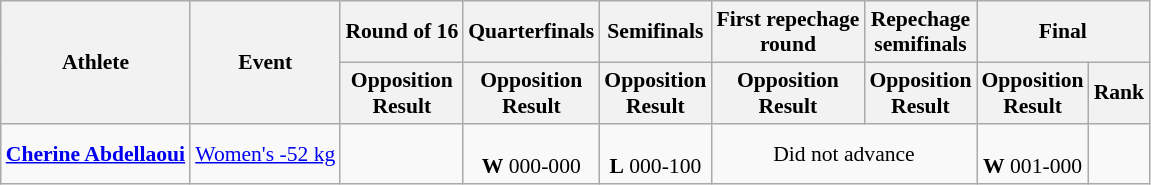<table class="wikitable" style="font-size:90%">
<tr>
<th rowspan="2">Athlete</th>
<th rowspan="2">Event</th>
<th>Round of 16</th>
<th>Quarterfinals</th>
<th>Semifinals</th>
<th>First repechage <br>round</th>
<th>Repechage <br>semifinals</th>
<th colspan="2">Final</th>
</tr>
<tr>
<th>Opposition<br>Result</th>
<th>Opposition<br>Result</th>
<th>Opposition<br>Result</th>
<th>Opposition<br>Result</th>
<th>Opposition<br>Result</th>
<th>Opposition<br>Result</th>
<th>Rank</th>
</tr>
<tr align=center>
<td align=left><strong><a href='#'>Cherine Abdellaoui</a></strong></td>
<td align=left><a href='#'>Women's -52 kg</a></td>
<td></td>
<td><br><strong>W</strong> 000-000 </td>
<td><br><strong>L</strong> 000-100</td>
<td colspan=2>Did not advance</td>
<td><br><strong>W</strong> 001-000</td>
<td></td>
</tr>
</table>
